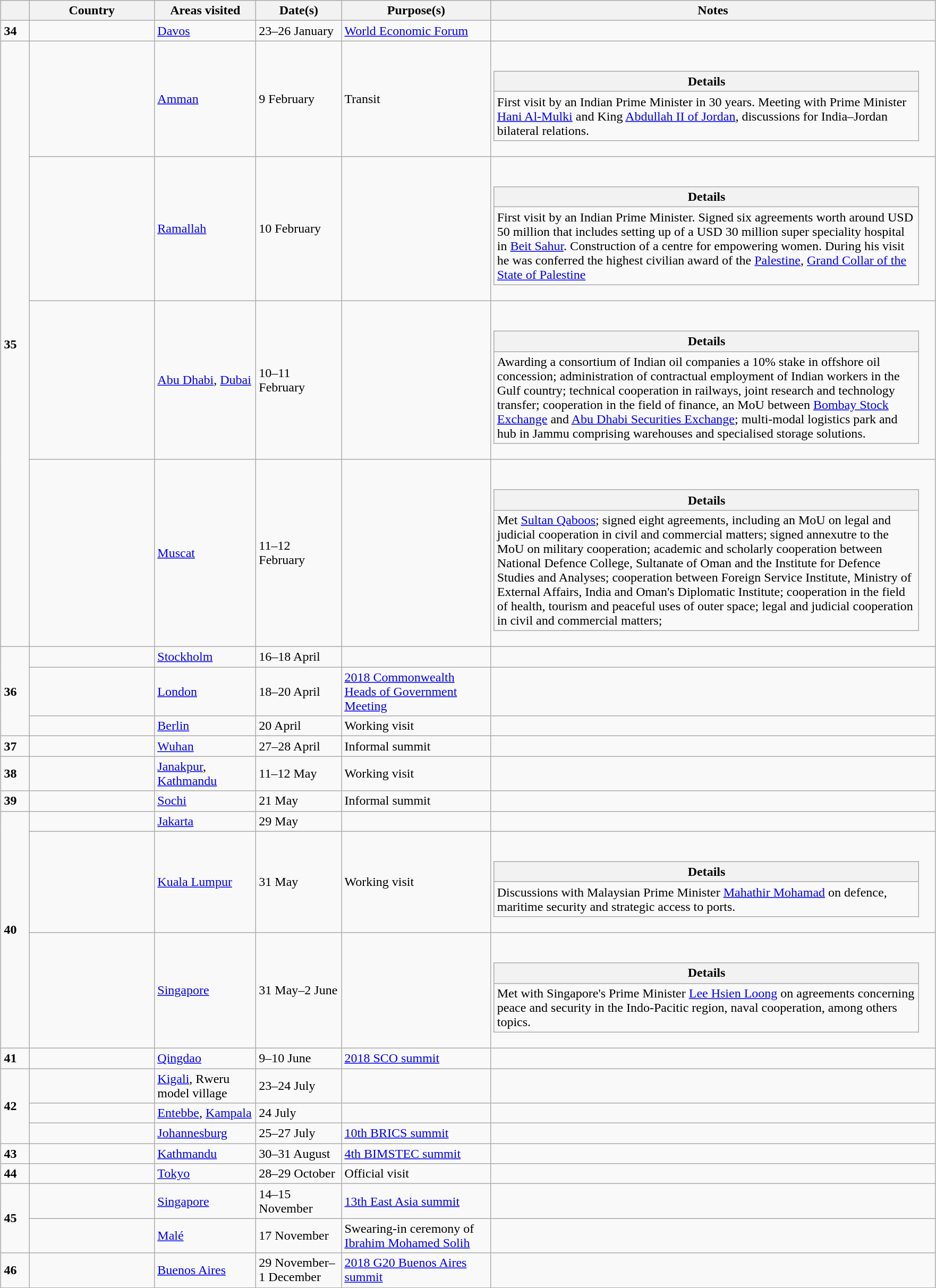<table class="wikitable outercollapse sortable" style="margin: 1em auto 1em auto">
<tr>
<th style="width: 3%;"></th>
<th width="150">Country</th>
<th width="120">Areas visited</th>
<th width="100">Date(s)</th>
<th width="180">Purpose(s)</th>
<th width="550">Notes</th>
</tr>
<tr>
<td rowspan=1><strong>34</strong></td>
<td></td>
<td><a href='#'>Davos</a></td>
<td>23–26 January</td>
<td><a href='#'>World Economic Forum</a></td>
<td></td>
</tr>
<tr>
<td rowspan=4><strong>35</strong></td>
<td></td>
<td><a href='#'>Amman</a></td>
<td>9 February</td>
<td>Transit</td>
<td><br><table class="wikitable collapsible innercollapse">
<tr>
<th>Details</th>
</tr>
<tr>
<td>First visit by an Indian Prime Minister in 30 years. Meeting with Prime Minister <a href='#'>Hani Al-Mulki</a> and King <a href='#'>Abdullah II of Jordan</a>, discussions for India–Jordan bilateral relations.</td>
</tr>
</table>
</td>
</tr>
<tr>
<td></td>
<td><a href='#'>Ramallah</a></td>
<td>10 February</td>
<td></td>
<td><em></em><br><table class="wikitable collapsible innercollapse">
<tr>
<th>Details</th>
</tr>
<tr>
<td>First visit by an Indian Prime Minister. Signed six agreements worth around USD 50 million that includes setting up of a USD 30 million super speciality hospital in <a href='#'>Beit Sahur</a>. Construction of a centre for empowering women. During his visit he was conferred the highest civilian award of the <a href='#'>Palestine</a>, <a href='#'>Grand Collar of the State of Palestine</a></td>
</tr>
</table>
</td>
</tr>
<tr>
<td></td>
<td><a href='#'>Abu Dhabi</a>, <a href='#'>Dubai</a></td>
<td>10–11 February</td>
<td></td>
<td><br><table class="wikitable collapsible innercollapse">
<tr>
<th>Details</th>
</tr>
<tr>
<td>Awarding a consortium of Indian oil companies a 10% stake in offshore oil concession; administration of contractual employment of Indian workers in the Gulf country; technical cooperation in railways, joint research and technology transfer; cooperation in the field of finance, an MoU between <a href='#'>Bombay Stock Exchange</a> and <a href='#'>Abu Dhabi Securities Exchange</a>; multi-modal logistics park and hub in Jammu comprising warehouses and specialised storage solutions.</td>
</tr>
</table>
</td>
</tr>
<tr>
<td></td>
<td><a href='#'>Muscat</a></td>
<td>11–12 February</td>
<td></td>
<td><br><table class="wikitable collapsible innercollapse">
<tr>
<th>Details</th>
</tr>
<tr>
<td>Met <a href='#'>Sultan Qaboos</a>; signed eight agreements, including an MoU on legal and judicial cooperation in civil and commercial matters; signed annexutre to the MoU on military cooperation; academic and scholarly cooperation between National Defence College, Sultanate of Oman and the Institute for Defence Studies and Analyses; cooperation between Foreign Service Institute, Ministry of External Affairs, India and Oman's Diplomatic Institute; cooperation in the field of health, tourism and peaceful uses of outer space; legal and judicial cooperation in civil and commercial matters;</td>
</tr>
</table>
</td>
</tr>
<tr>
<td rowspan=3><strong>36</strong></td>
<td></td>
<td><a href='#'>Stockholm</a></td>
<td>16–18 April</td>
<td></td>
<td></td>
</tr>
<tr>
<td></td>
<td><a href='#'>London</a></td>
<td>18–20 April</td>
<td><a href='#'>2018 Commonwealth Heads of Government Meeting</a></td>
<td></td>
</tr>
<tr>
<td></td>
<td><a href='#'>Berlin</a></td>
<td>20 April</td>
<td>Working visit</td>
<td></td>
</tr>
<tr>
<td rowspan=1><strong>37</strong></td>
<td></td>
<td><a href='#'>Wuhan</a></td>
<td>27–28 April</td>
<td>Informal summit</td>
<td></td>
</tr>
<tr>
<td rowspan=1><strong>38</strong></td>
<td></td>
<td><a href='#'>Janakpur</a>, <a href='#'>Kathmandu</a></td>
<td>11–12 May</td>
<td>Working visit</td>
<td></td>
</tr>
<tr>
<td rowspan=1><strong>39</strong></td>
<td></td>
<td><a href='#'>Sochi</a></td>
<td>21 May</td>
<td>Informal summit</td>
<td></td>
</tr>
<tr>
<td rowspan=3><strong>40</strong></td>
<td></td>
<td><a href='#'>Jakarta</a></td>
<td>29 May</td>
<td></td>
<td></td>
</tr>
<tr>
<td></td>
<td><a href='#'>Kuala Lumpur</a></td>
<td>31 May</td>
<td>Working visit</td>
<td><br><table class="wikitable collapsible innercollapse">
<tr>
<th>Details</th>
</tr>
<tr>
<td>Discussions with Malaysian Prime Minister <a href='#'>Mahathir Mohamad</a> on defence, maritime security and strategic access to ports.</td>
</tr>
</table>
</td>
</tr>
<tr>
<td></td>
<td><a href='#'>Singapore</a></td>
<td>31 May–2 June</td>
<td></td>
<td><br><table class="wikitable collapsible innercollapse">
<tr>
<th>Details</th>
</tr>
<tr>
<td>Met with Singapore's Prime Minister <a href='#'>Lee Hsien Loong</a> on agreements concerning peace and security in the Indo-Pacitic region, naval cooperation, among others topics.</td>
</tr>
</table>
</td>
</tr>
<tr>
<td rowspan=1><strong>41</strong></td>
<td></td>
<td><a href='#'>Qingdao</a></td>
<td>9–10 June</td>
<td><a href='#'>2018 SCO summit</a></td>
<td></td>
</tr>
<tr>
<td rowspan=3><strong>42</strong></td>
<td></td>
<td><a href='#'>Kigali</a>, Rweru model village</td>
<td>23–24 July</td>
<td></td>
<td></td>
</tr>
<tr>
<td></td>
<td><a href='#'>Entebbe</a>, <a href='#'>Kampala</a></td>
<td>24 July</td>
<td></td>
<td></td>
</tr>
<tr>
<td></td>
<td><a href='#'>Johannesburg</a></td>
<td>25–27 July</td>
<td><a href='#'>10th BRICS summit</a></td>
<td></td>
</tr>
<tr Poland August 21–22>
<td rowspan=1><strong>43</strong></td>
<td></td>
<td><a href='#'>Kathmandu</a></td>
<td>30–31 August</td>
<td><a href='#'>4th BIMSTEC summit</a></td>
<td></td>
</tr>
<tr>
<td rowspan=1><strong>44</strong></td>
<td></td>
<td><a href='#'>Tokyo</a></td>
<td>28–29 October</td>
<td>Official visit</td>
<td></td>
</tr>
<tr>
<td rowspan=2><strong>45</strong></td>
<td></td>
<td><a href='#'>Singapore</a></td>
<td>14–15 November</td>
<td><a href='#'>13th East Asia summit</a></td>
<td></td>
</tr>
<tr>
<td></td>
<td><a href='#'>Malé</a></td>
<td>17 November</td>
<td>Swearing-in ceremony of <a href='#'>Ibrahim Mohamed Solih</a></td>
<td></td>
</tr>
<tr>
<td rowspan=1><strong>46</strong></td>
<td></td>
<td><a href='#'>Buenos Aires</a></td>
<td>29 November–1 December</td>
<td><a href='#'>2018 G20 Buenos Aires summit</a></td>
<td></td>
</tr>
</table>
